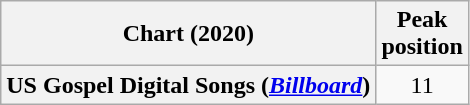<table class="wikitable plainrowheaders" style="text-align:center">
<tr>
<th>Chart (2020)</th>
<th>Peak<br>position</th>
</tr>
<tr>
<th scope="row">US Gospel Digital Songs (<em><a href='#'>Billboard</a></em>)</th>
<td>11</td>
</tr>
</table>
